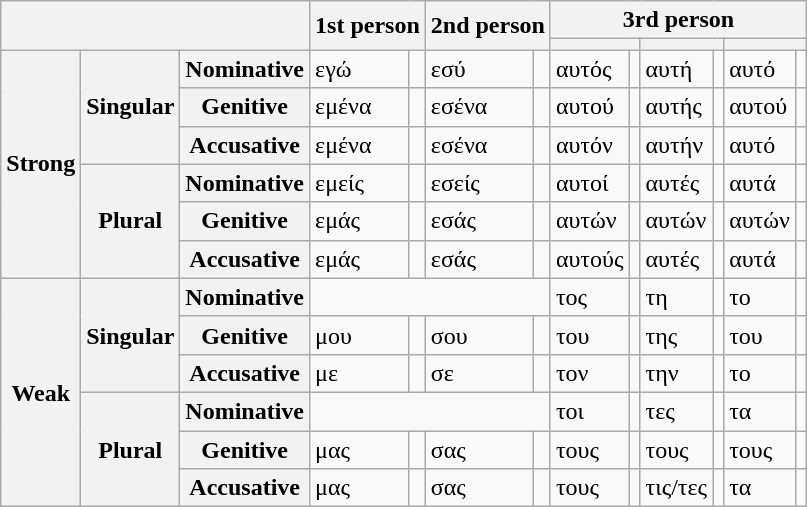<table class="wikitable">
<tr>
<th colspan="3" rowspan="2"> </th>
<th colspan="2" rowspan="2">1st person</th>
<th colspan="2" rowspan="2">2nd person</th>
<th colspan="6">3rd person</th>
</tr>
<tr>
<th colspan="2"></th>
<th colspan="2"></th>
<th colspan="2"></th>
</tr>
<tr>
<th rowspan="6">Strong</th>
<th rowspan="3">Singular</th>
<th>Nominative</th>
<td>εγώ</td>
<td></td>
<td>εσύ</td>
<td></td>
<td>αυτός</td>
<td></td>
<td>αυτή</td>
<td></td>
<td>αυτό</td>
<td></td>
</tr>
<tr>
<th>Genitive</th>
<td>εμένα</td>
<td></td>
<td>εσένα</td>
<td></td>
<td>αυτoύ</td>
<td></td>
<td>αυτής</td>
<td></td>
<td>αυτού</td>
<td></td>
</tr>
<tr>
<th>Accusative</th>
<td>εμένα</td>
<td></td>
<td>εσένα</td>
<td></td>
<td>αυτόν</td>
<td></td>
<td>αυτήν</td>
<td></td>
<td>αυτό</td>
<td></td>
</tr>
<tr>
<th rowspan="3">Plural</th>
<th>Nominative</th>
<td>εμείς</td>
<td></td>
<td>εσείς</td>
<td></td>
<td>αυτοί</td>
<td></td>
<td>αυτές</td>
<td></td>
<td>αυτά</td>
<td></td>
</tr>
<tr>
<th>Genitive</th>
<td>εμάς</td>
<td></td>
<td>εσάς</td>
<td></td>
<td>αυτών</td>
<td></td>
<td>αυτών</td>
<td></td>
<td>αυτών</td>
<td></td>
</tr>
<tr>
<th>Accusative</th>
<td>εμάς</td>
<td></td>
<td>εσάς</td>
<td></td>
<td>αυτούς</td>
<td></td>
<td>αυτές</td>
<td></td>
<td>αυτά</td>
<td></td>
</tr>
<tr>
<th rowspan="6">Weak</th>
<th rowspan="3">Singular</th>
<th>Nominative</th>
<td colspan="4"></td>
<td>τος</td>
<td></td>
<td>τη</td>
<td></td>
<td>το</td>
<td></td>
</tr>
<tr ||>
<th>Genitive</th>
<td>μου</td>
<td></td>
<td>σου</td>
<td></td>
<td>του</td>
<td></td>
<td>της</td>
<td></td>
<td>του</td>
<td></td>
</tr>
<tr ||>
<th>Accusative</th>
<td>με</td>
<td></td>
<td>σε</td>
<td></td>
<td>τον</td>
<td></td>
<td>την</td>
<td></td>
<td>το</td>
<td></td>
</tr>
<tr>
<th rowspan="3">Plural</th>
<th>Nominative</th>
<td colspan="4"></td>
<td>τοι</td>
<td></td>
<td>τες</td>
<td></td>
<td>τα</td>
<td></td>
</tr>
<tr ||>
<th>Genitive</th>
<td>μας</td>
<td></td>
<td>σας</td>
<td></td>
<td>τους</td>
<td></td>
<td>τους</td>
<td></td>
<td>τους</td>
<td></td>
</tr>
<tr ||>
<th>Accusative</th>
<td>μας</td>
<td></td>
<td>σας</td>
<td></td>
<td>τους</td>
<td></td>
<td>τις/τες</td>
<td></td>
<td>τα</td>
<td></td>
</tr>
</table>
